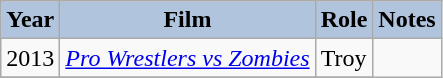<table class="wikitable" style="font-size:100%">
<tr style="text-align:center;">
<th style="background:#B0C4DE;">Year</th>
<th style="background:#B0C4DE;">Film</th>
<th style="background:#B0C4DE;">Role</th>
<th style="background:#B0C4DE;">Notes</th>
</tr>
<tr>
<td>2013</td>
<td><em><a href='#'>Pro Wrestlers vs Zombies</a></em></td>
<td>Troy</td>
</tr>
<tr>
</tr>
</table>
